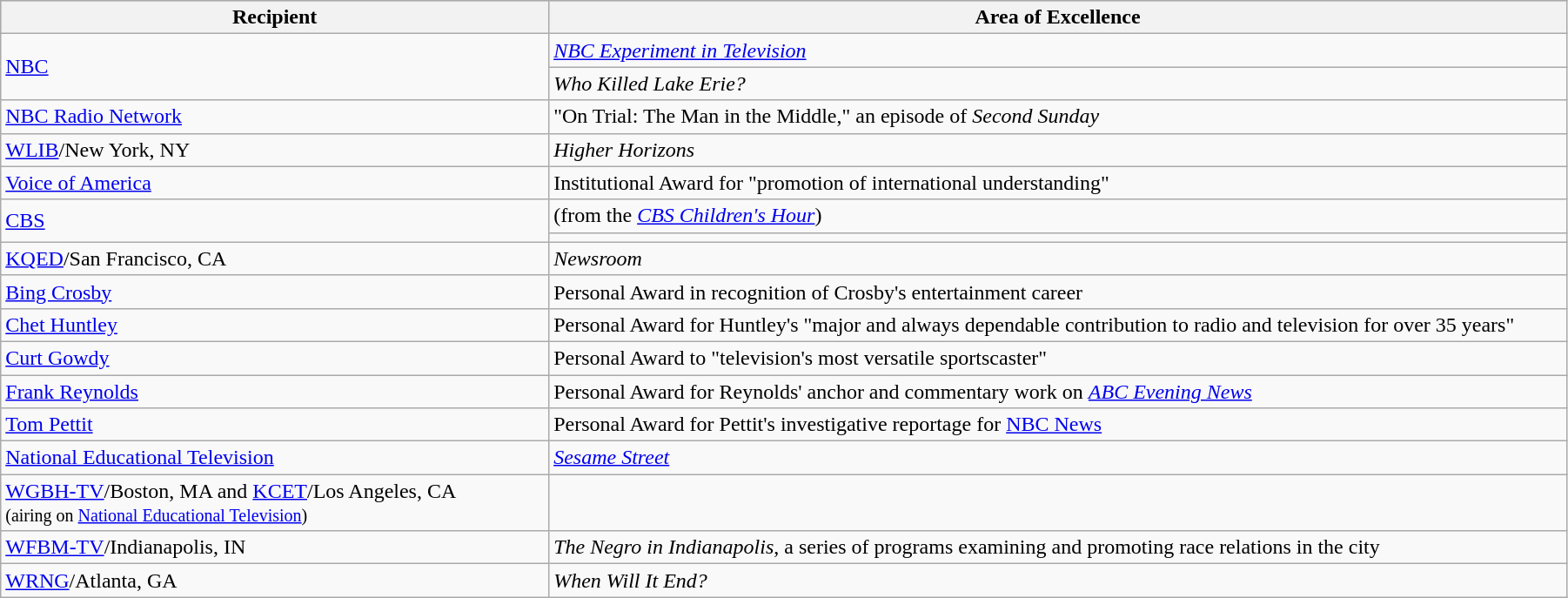<table class="wikitable" style="width:95%">
<tr bgcolor="#CCCCCC">
<th width=35%>Recipient</th>
<th width=65%>Area of Excellence</th>
</tr>
<tr>
<td rowspan="2"><a href='#'>NBC</a></td>
<td><em><a href='#'>NBC Experiment in Television</a></em></td>
</tr>
<tr>
<td><em>Who Killed Lake Erie?</em></td>
</tr>
<tr>
<td><a href='#'>NBC Radio Network</a></td>
<td>"On Trial: The Man in the Middle," an episode of <em>Second Sunday</em></td>
</tr>
<tr>
<td><a href='#'>WLIB</a>/New York, NY</td>
<td><em>Higher Horizons</em></td>
</tr>
<tr>
<td><a href='#'>Voice of America</a></td>
<td>Institutional Award for "promotion of international understanding"</td>
</tr>
<tr>
<td rowspan="2"><a href='#'>CBS</a></td>
<td><em></em> (from the <em><a href='#'>CBS Children's Hour</a></em>)</td>
</tr>
<tr>
<td><em></em></td>
</tr>
<tr>
<td><a href='#'>KQED</a>/San Francisco, CA</td>
<td><em>Newsroom</em></td>
</tr>
<tr>
<td><a href='#'>Bing Crosby</a></td>
<td>Personal Award in recognition of Crosby's entertainment career</td>
</tr>
<tr>
<td><a href='#'>Chet Huntley</a></td>
<td>Personal Award for Huntley's "major and always dependable contribution to radio and television for over 35 years"</td>
</tr>
<tr>
<td><a href='#'>Curt Gowdy</a></td>
<td>Personal Award to "television's most versatile sportscaster"</td>
</tr>
<tr>
<td><a href='#'>Frank Reynolds</a></td>
<td>Personal Award for Reynolds' anchor and commentary work on <em><a href='#'>ABC Evening News</a></em></td>
</tr>
<tr>
<td><a href='#'>Tom Pettit</a></td>
<td>Personal Award for Pettit's investigative reportage for <a href='#'>NBC News</a></td>
</tr>
<tr>
<td><a href='#'>National Educational Television</a></td>
<td><em><a href='#'>Sesame Street</a></em></td>
</tr>
<tr>
<td><a href='#'>WGBH-TV</a>/Boston, MA and <a href='#'>KCET</a>/Los Angeles, CA<br><small>(airing on <a href='#'>National Educational Television</a>)</small></td>
<td><em></em></td>
</tr>
<tr>
<td><a href='#'>WFBM-TV</a>/Indianapolis, IN</td>
<td><em>The Negro in Indianapolis</em>, a series of programs examining and promoting race relations in the city</td>
</tr>
<tr>
<td><a href='#'>WRNG</a>/Atlanta, GA</td>
<td><em>When Will It End?</em></td>
</tr>
</table>
